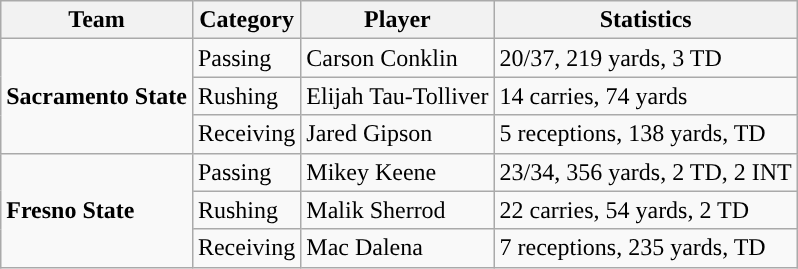<table class="wikitable" style="float: right;">
<tr>
<th>Team</th>
<th>Category</th>
<th>Player</th>
<th>Statistics</th>
</tr>
<tr>
<td rowspan=3><strong>Sacramento State</strong></td>
<td>Passing</td>
<td>Carson Conklin</td>
<td>20/37, 219 yards, 3 TD</td>
</tr>
<tr>
<td>Rushing</td>
<td>Elijah Tau-Tolliver</td>
<td>14 carries, 74 yards</td>
</tr>
<tr>
<td>Receiving</td>
<td>Jared Gipson</td>
<td>5 receptions, 138 yards, TD</td>
</tr>
<tr>
<td rowspan=3><strong>Fresno State</strong></td>
<td>Passing</td>
<td>Mikey Keene</td>
<td>23/34, 356 yards, 2 TD, 2 INT</td>
</tr>
<tr>
<td>Rushing</td>
<td>Malik Sherrod</td>
<td>22 carries, 54 yards, 2 TD</td>
</tr>
<tr>
<td>Receiving</td>
<td>Mac Dalena</td>
<td>7 receptions, 235 yards, TD</td>
</tr>
</table>
